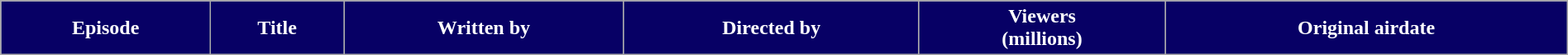<table class="wikitable plainrowheaders" style="width:100%;">
<tr style="color:#fff;">
<th style="background:#070065;">Episode</th>
<th style="background:#070065;">Title</th>
<th style="background:#070065;">Written by</th>
<th style="background:#070065;">Directed by</th>
<th style="background:#070065;">Viewers<br>(millions)</th>
<th style="background:#070065;">Original airdate<br>




</th>
</tr>
</table>
